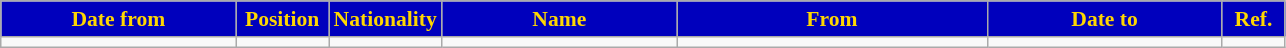<table class="wikitable" style="text-align:center; font-size:90%; ">
<tr>
<th style="background:#0000BD; color:gold; width:150px;">Date from</th>
<th style="background:#0000BD; color:gold; width:55px;">Position</th>
<th style="background:#0000BD; color:gold; width:55px;">Nationality</th>
<th style="background:#0000BD; color:gold; width:150px;">Name</th>
<th style="background:#0000BD; color:gold; width:200px;">From</th>
<th style="background:#0000BD; color:gold; width:150px;">Date to</th>
<th style="background:#0000BD; color:gold; width:35px;">Ref.</th>
</tr>
<tr>
<td></td>
<td></td>
<td></td>
<td></td>
<td></td>
<td></td>
<td></td>
</tr>
</table>
